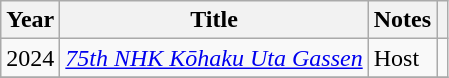<table class="wikitable">
<tr>
<th>Year</th>
<th>Title</th>
<th>Notes</th>
<th></th>
</tr>
<tr>
<td>2024</td>
<td><em><a href='#'>75th NHK Kōhaku Uta Gassen</a></em></td>
<td>Host</td>
<td></td>
</tr>
<tr>
</tr>
</table>
